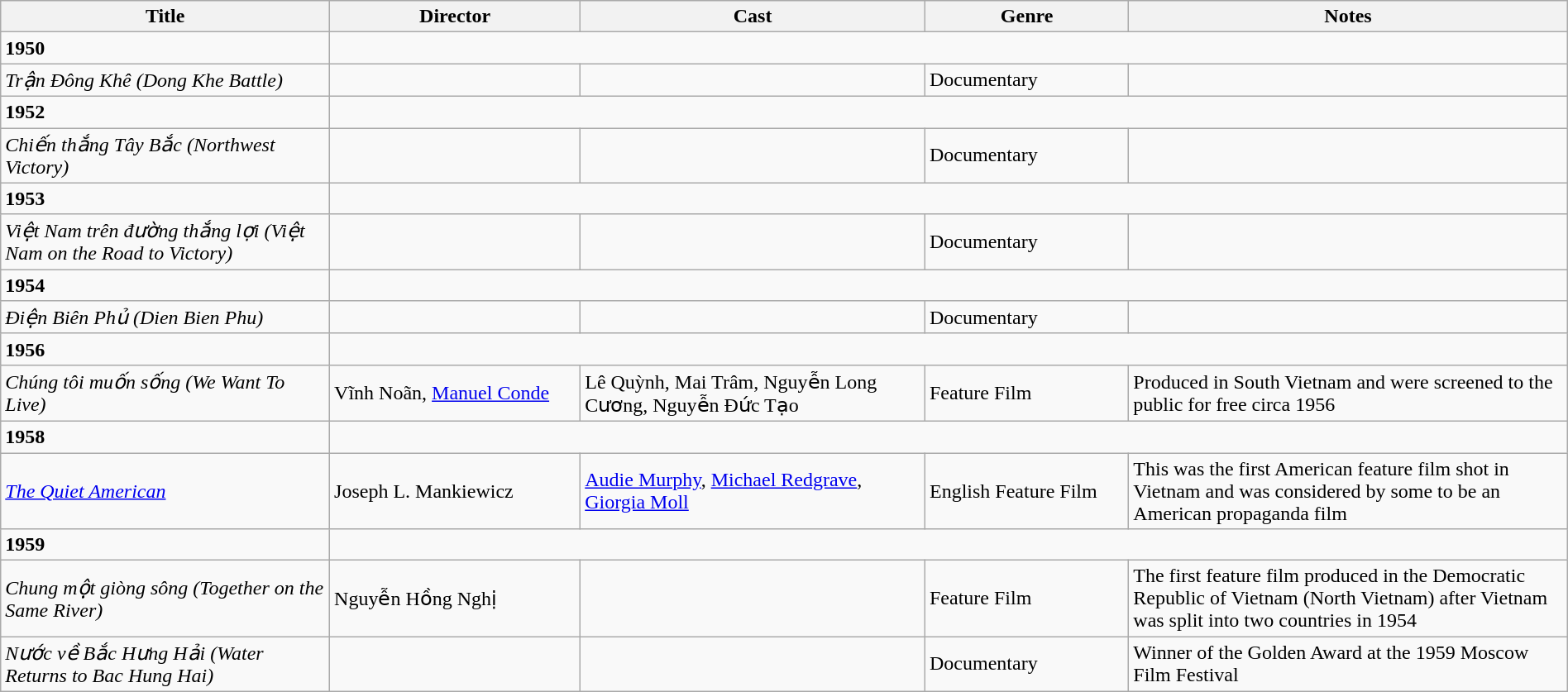<table class="wikitable" width= "100%">
<tr>
<th width=21%>Title</th>
<th width=16%>Director</th>
<th width=22%>Cast</th>
<th width=13%>Genre</th>
<th width=28%>Notes</th>
</tr>
<tr>
<td><strong>1950</strong></td>
</tr>
<tr>
<td><em>Trận Đông Khê (Dong Khe Battle)</em></td>
<td></td>
<td></td>
<td>Documentary</td>
<td></td>
</tr>
<tr>
<td><strong>1952</strong></td>
</tr>
<tr>
<td><em>Chiến thắng Tây Bắc (Northwest Victory)</em></td>
<td></td>
<td></td>
<td>Documentary</td>
<td></td>
</tr>
<tr>
<td><strong>1953</strong></td>
</tr>
<tr>
<td><em>Việt Nam trên đường thắng lợi (Việt Nam on the Road to Victory)</em></td>
<td></td>
<td></td>
<td>Documentary</td>
<td></td>
</tr>
<tr>
<td><strong>1954</strong></td>
</tr>
<tr>
<td><em>Điện Biên Phủ (Dien Bien Phu)</em></td>
<td></td>
<td></td>
<td>Documentary</td>
<td></td>
</tr>
<tr>
<td><strong>1956</strong></td>
</tr>
<tr>
<td><em>Chúng tôi muốn sống (We Want To Live)</em></td>
<td>Vĩnh Noãn, <a href='#'>Manuel Conde</a></td>
<td>Lê Quỳnh, Mai Trâm, Nguyễn Long Cương, Nguyễn Đức Tạo</td>
<td>Feature Film</td>
<td>Produced in South Vietnam and were screened to the public for free circa 1956</td>
</tr>
<tr>
<td><strong>1958</strong></td>
</tr>
<tr>
<td><em><a href='#'>The Quiet American</a></em></td>
<td>Joseph L. Mankiewicz</td>
<td><a href='#'>Audie Murphy</a>, <a href='#'>Michael Redgrave</a>, <a href='#'>Giorgia Moll</a></td>
<td>English Feature Film</td>
<td>This was the first American feature film shot in Vietnam and was considered by some to be an American propaganda film</td>
</tr>
<tr>
<td><strong>1959</strong></td>
</tr>
<tr>
<td><em>Chung một giòng sông (Together on the Same River)</em></td>
<td>Nguyễn Hồng Nghị</td>
<td></td>
<td>Feature Film</td>
<td>The first feature film produced in the Democratic Republic of Vietnam (North Vietnam) after Vietnam was split into two countries in 1954</td>
</tr>
<tr>
<td><em>Nước về Bắc Hưng Hải (Water Returns to Bac Hung Hai)</em></td>
<td></td>
<td></td>
<td>Documentary</td>
<td>Winner of the Golden Award at the 1959 Moscow Film Festival</td>
</tr>
</table>
